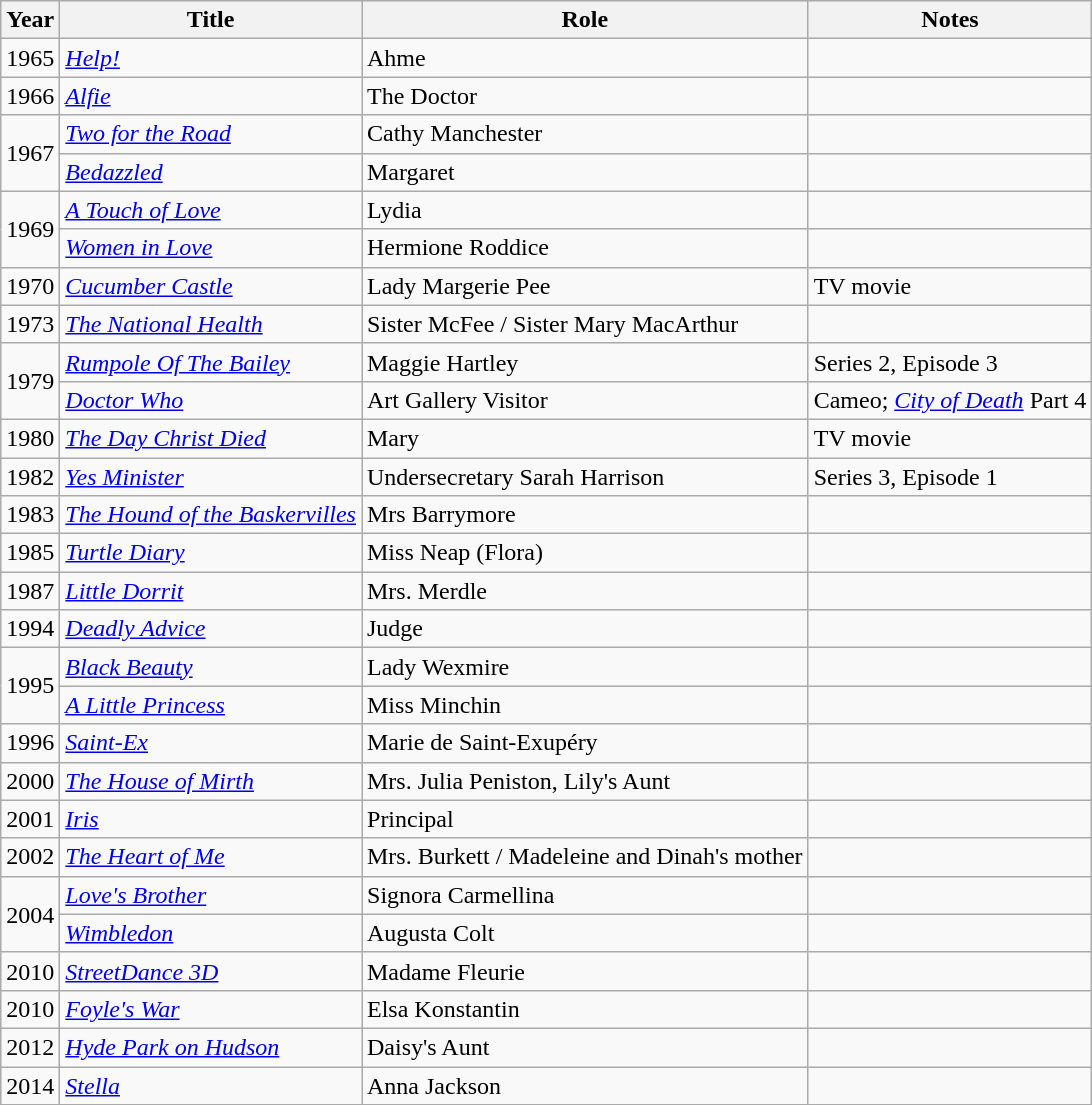<table class="wikitable">
<tr>
<th>Year</th>
<th>Title</th>
<th>Role</th>
<th>Notes</th>
</tr>
<tr>
<td>1965</td>
<td><em><a href='#'>Help!</a></em></td>
<td>Ahme</td>
<td></td>
</tr>
<tr>
<td>1966</td>
<td><em><a href='#'>Alfie</a></em></td>
<td>The Doctor</td>
<td></td>
</tr>
<tr>
<td rowspan=2>1967</td>
<td><em><a href='#'>Two for the Road</a></em></td>
<td>Cathy Manchester</td>
<td></td>
</tr>
<tr>
<td><em><a href='#'>Bedazzled</a></em></td>
<td>Margaret</td>
<td></td>
</tr>
<tr>
<td rowspan=2>1969</td>
<td><em><a href='#'>A Touch of Love</a></em></td>
<td>Lydia</td>
<td></td>
</tr>
<tr>
<td><em><a href='#'>Women in Love</a></em></td>
<td>Hermione Roddice</td>
<td></td>
</tr>
<tr>
<td>1970</td>
<td><em><a href='#'>Cucumber Castle</a></em></td>
<td>Lady Margerie Pee</td>
<td>TV movie</td>
</tr>
<tr>
<td>1973</td>
<td><em><a href='#'>The National Health</a></em></td>
<td>Sister McFee / Sister Mary MacArthur</td>
<td></td>
</tr>
<tr>
<td rowspan="2">1979</td>
<td><em><a href='#'>Rumpole Of The Bailey</a></em></td>
<td>Maggie Hartley</td>
<td>Series 2, Episode 3</td>
</tr>
<tr>
<td><em><a href='#'>Doctor Who</a></em></td>
<td>Art Gallery Visitor</td>
<td>Cameo; <em><a href='#'>City of Death</a></em> Part 4</td>
</tr>
<tr>
<td>1980</td>
<td><em><a href='#'>The Day Christ Died</a></em></td>
<td>Mary</td>
<td>TV movie</td>
</tr>
<tr>
<td>1982</td>
<td><em><a href='#'>Yes Minister</a></em></td>
<td>Undersecretary Sarah Harrison</td>
<td>Series 3, Episode 1</td>
</tr>
<tr>
<td>1983</td>
<td><em><a href='#'>The Hound of the Baskervilles</a></em></td>
<td>Mrs Barrymore</td>
<td></td>
</tr>
<tr>
<td>1985</td>
<td><em><a href='#'>Turtle Diary</a></em></td>
<td>Miss Neap (Flora)</td>
<td></td>
</tr>
<tr>
<td>1987</td>
<td><em><a href='#'>Little Dorrit</a></em></td>
<td>Mrs. Merdle</td>
<td></td>
</tr>
<tr>
<td>1994</td>
<td><em><a href='#'>Deadly Advice</a></em></td>
<td>Judge</td>
<td></td>
</tr>
<tr>
<td rowspan=2>1995</td>
<td><em><a href='#'>Black Beauty</a></em></td>
<td>Lady Wexmire</td>
<td></td>
</tr>
<tr>
<td><em><a href='#'>A Little Princess</a></em></td>
<td>Miss Minchin</td>
<td></td>
</tr>
<tr>
<td>1996</td>
<td><em><a href='#'>Saint-Ex</a></em></td>
<td>Marie de Saint-Exupéry</td>
<td></td>
</tr>
<tr>
<td>2000</td>
<td><em><a href='#'>The House of Mirth</a></em></td>
<td>Mrs. Julia Peniston, Lily's Aunt</td>
<td></td>
</tr>
<tr>
<td>2001</td>
<td><em><a href='#'>Iris</a></em></td>
<td>Principal</td>
<td></td>
</tr>
<tr>
<td>2002</td>
<td><em><a href='#'>The Heart of Me</a></em></td>
<td>Mrs. Burkett / Madeleine and Dinah's mother</td>
<td></td>
</tr>
<tr>
<td rowspan=2>2004</td>
<td><em><a href='#'>Love's Brother</a></em></td>
<td>Signora Carmellina</td>
<td></td>
</tr>
<tr>
<td><em><a href='#'>Wimbledon</a></em></td>
<td>Augusta Colt</td>
<td></td>
</tr>
<tr>
<td>2010</td>
<td><em><a href='#'>StreetDance 3D</a></em></td>
<td>Madame Fleurie</td>
<td></td>
</tr>
<tr>
<td>2010</td>
<td><em><a href='#'>Foyle's War</a></em></td>
<td>Elsa Konstantin</td>
<td></td>
</tr>
<tr>
<td>2012</td>
<td><em><a href='#'>Hyde Park on Hudson</a></em></td>
<td>Daisy's Aunt</td>
<td></td>
</tr>
<tr>
<td>2014</td>
<td><em><a href='#'>Stella</a></em></td>
<td>Anna Jackson</td>
<td></td>
</tr>
<tr>
</tr>
</table>
